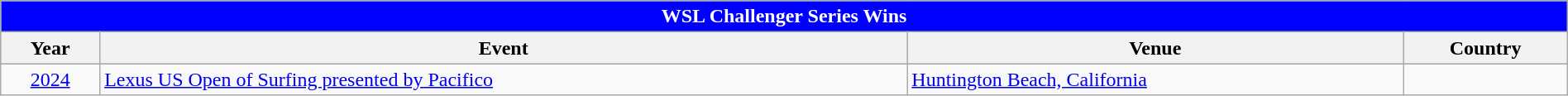<table class="wikitable" style="width:100%;">
<tr bgcolor=skyblue>
<td colspan=4; style="background: blue; color: white" align="center"><strong>WSL Challenger Series Wins</strong></td>
</tr>
<tr bgcolor=#bdb76b>
<th>Year</th>
<th>Event</th>
<th>Venue</th>
<th>Country</th>
</tr>
<tr>
<td style="text-align:center"><a href='#'>2024</a></td>
<td><a href='#'>Lexus US Open of Surfing presented by Pacifico</a></td>
<td><a href='#'>Huntington Beach, California</a></td>
<td></td>
</tr>
</table>
